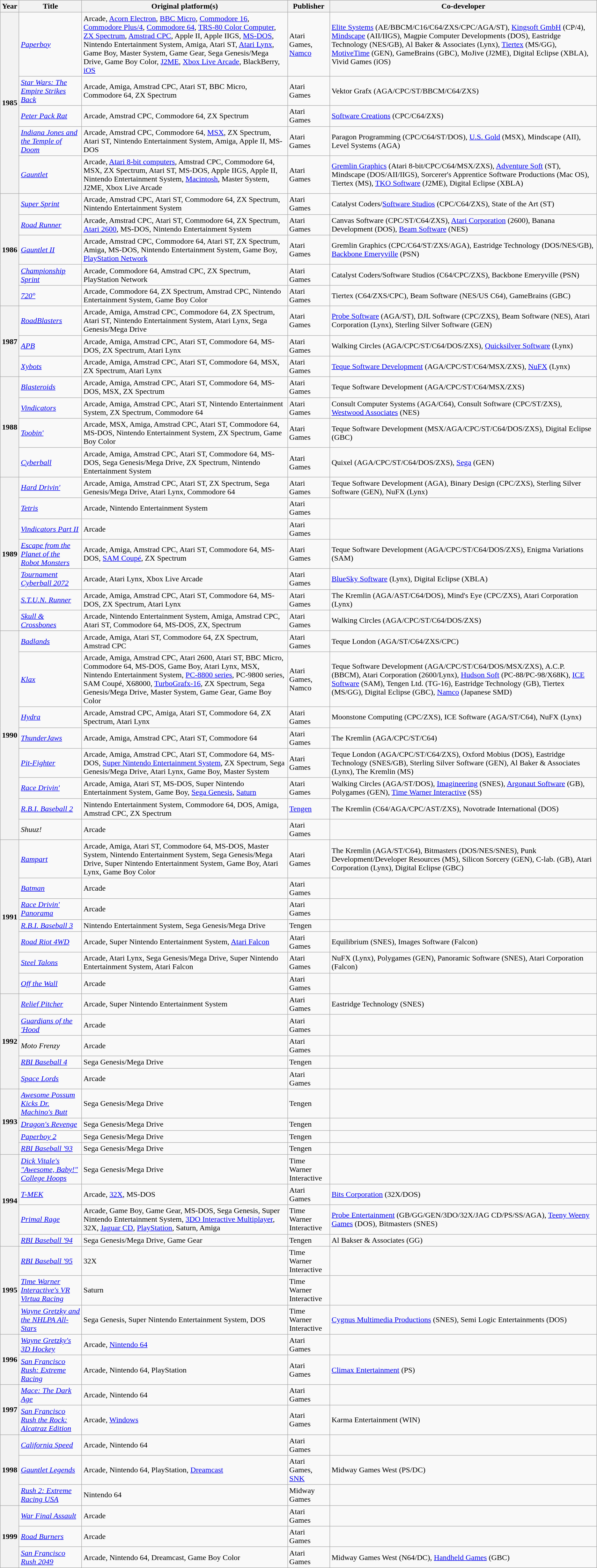<table class="wikitable sortable">
<tr>
<th>Year</th>
<th>Title</th>
<th>Original platform(s)</th>
<th>Publisher</th>
<th>Co-developer</th>
</tr>
<tr>
<th rowspan="5">1985</th>
<td><em><a href='#'>Paperboy</a></em></td>
<td>Arcade, <a href='#'>Acorn Electron</a>, <a href='#'>BBC Micro</a>, <a href='#'>Commodore 16</a>, <a href='#'>Commodore Plus/4</a>, <a href='#'>Commodore 64</a>, <a href='#'>TRS-80 Color Computer</a>, <a href='#'>ZX Spectrum</a>, <a href='#'>Amstrad CPC</a>, Apple II, Apple IIGS, <a href='#'>MS-DOS</a>, Nintendo Entertainment System, Amiga, Atari ST, <a href='#'>Atari Lynx</a>, Game Boy, Master System, Game Gear, Sega Genesis/Mega Drive, Game Boy Color, <a href='#'>J2ME</a>, <a href='#'>Xbox Live Arcade</a>, BlackBerry, <a href='#'>iOS</a></td>
<td>Atari Games, <a href='#'>Namco</a></td>
<td><a href='#'>Elite Systems</a> (AE/BBCM/C16/C64/ZXS/CPC/AGA/ST), <a href='#'>Kingsoft GmbH</a> (CP/4), <a href='#'>Mindscape</a> (AII/IIGS), Magpie Computer Developments (DOS), Eastridge Technology (NES/GB), Al Baker & Associates (Lynx), <a href='#'>Tiertex</a> (MS/GG), <a href='#'>MotiveTime</a> (GEN), GameBrains (GBC), MoJive (J2ME), Digital Eclipse (XBLA), Vivid Games (iOS)</td>
</tr>
<tr>
<td><em><a href='#'>Star Wars: The Empire Strikes Back</a></em></td>
<td>Arcade, Amiga, Amstrad CPC, Atari ST, BBC Micro, Commodore 64, ZX Spectrum</td>
<td>Atari Games</td>
<td>Vektor Grafx (AGA/CPC/ST/BBCM/C64/ZXS)</td>
</tr>
<tr>
<td><em><a href='#'>Peter Pack Rat</a></em></td>
<td>Arcade, Amstrad CPC, Commodore 64, ZX Spectrum</td>
<td>Atari Games</td>
<td><a href='#'>Software Creations</a> (CPC/C64/ZXS)</td>
</tr>
<tr>
<td><em><a href='#'>Indiana Jones and the Temple of Doom</a></em></td>
<td>Arcade, Amstrad CPC, Commodore 64, <a href='#'>MSX</a>, ZX Spectrum, Atari ST, Nintendo Entertainment System, Amiga, Apple II, MS-DOS</td>
<td>Atari Games</td>
<td>Paragon Programming (CPC/C64/ST/DOS), <a href='#'>U.S. Gold</a> (MSX), Mindscape (AII), Level Systems (AGA)</td>
</tr>
<tr>
<td><em><a href='#'>Gauntlet</a></em></td>
<td>Arcade, <a href='#'>Atari 8-bit computers</a>, Amstrad CPC, Commodore 64, MSX, ZX Spectrum, Atari ST, MS-DOS, Apple IIGS, Apple II, Nintendo Entertainment System, <a href='#'>Macintosh</a>, Master System, J2ME, Xbox Live Arcade</td>
<td>Atari Games</td>
<td><a href='#'>Gremlin Graphics</a> (Atari 8-bit/CPC/C64/MSX/ZXS), <a href='#'>Adventure Soft</a> (ST), Mindscape (DOS/AII/IIGS), Sorcerer's Apprentice Software Productions (Mac OS), Tiertex (MS), <a href='#'>TKO Software</a> (J2ME), Digital Eclipse (XBLA)</td>
</tr>
<tr>
<th rowspan="5">1986</th>
<td><em><a href='#'>Super Sprint</a></em></td>
<td>Arcade, Amstrad CPC, Atari ST, Commodore 64, ZX Spectrum, Nintendo Entertainment System</td>
<td>Atari Games</td>
<td>Catalyst Coders/<a href='#'>Software Studios</a> (CPC/C64/ZXS), State of the Art (ST)</td>
</tr>
<tr>
<td><em><a href='#'>Road Runner</a></em></td>
<td>Arcade, Amstrad CPC, Atari ST, Commodore 64, ZX Spectrum, <a href='#'>Atari 2600</a>, MS-DOS, Nintendo Entertainment System</td>
<td>Atari Games</td>
<td>Canvas Software (CPC/ST/C64/ZXS), <a href='#'>Atari Corporation</a> (2600), Banana Development (DOS), <a href='#'>Beam Software</a> (NES)</td>
</tr>
<tr>
<td><em><a href='#'>Gauntlet II</a></em></td>
<td>Arcade, Amstrad CPC, Commodore 64, Atari ST, ZX Spectrum, Amiga, MS-DOS, Nintendo Entertainment System, Game Boy, <a href='#'>PlayStation Network</a></td>
<td>Atari Games</td>
<td>Gremlin Graphics (CPC/C64/ST/ZXS/AGA),  Eastridge Technology (DOS/NES/GB), <a href='#'>Backbone Emeryville</a> (PSN)</td>
</tr>
<tr>
<td><em><a href='#'>Championship Sprint</a></em></td>
<td>Arcade, Commodore 64, Amstrad CPC, ZX Spectrum, PlayStation Network</td>
<td>Atari Games</td>
<td>Catalyst Coders/Software Studios (C64/CPC/ZXS), Backbone Emeryville (PSN)</td>
</tr>
<tr>
<td><em><a href='#'>720°</a></em></td>
<td>Arcade, Commodore 64, ZX Spectrum, Amstrad CPC, Nintendo Entertainment System, Game Boy Color</td>
<td>Atari Games</td>
<td>Tiertex (C64/ZXS/CPC), Beam Software (NES/US C64), GameBrains (GBC)</td>
</tr>
<tr>
<th rowspan="3">1987</th>
<td><em><a href='#'>RoadBlasters</a></em></td>
<td>Arcade, Amiga, Amstrad CPC, Commodore 64, ZX Spectrum, Atari ST, Nintendo Entertainment System, Atari Lynx, Sega Genesis/Mega Drive</td>
<td>Atari Games</td>
<td><a href='#'>Probe Software</a> (AGA/ST), DJL Software (CPC/ZXS), Beam Software (NES), Atari Corporation (Lynx), Sterling Silver Software (GEN)</td>
</tr>
<tr>
<td><em><a href='#'>APB</a></em></td>
<td>Arcade, Amiga, Amstrad CPC, Atari ST, Commodore 64, MS-DOS, ZX Spectrum, Atari Lynx</td>
<td>Atari Games</td>
<td>Walking Circles (AGA/CPC/ST/C64/DOS/ZXS), <a href='#'>Quicksilver Software</a> (Lynx)</td>
</tr>
<tr>
<td><em><a href='#'>Xybots</a></em></td>
<td>Arcade, Amiga, Amstrad CPC, Atari ST, Commodore 64, MSX, ZX Spectrum, Atari Lynx</td>
<td>Atari Games</td>
<td><a href='#'>Teque Software Development</a> (AGA/CPC/ST/C64/MSX/ZXS), <a href='#'>NuFX</a> (Lynx)</td>
</tr>
<tr>
<th rowspan="4">1988</th>
<td><em><a href='#'>Blasteroids</a></em></td>
<td>Arcade, Amiga, Amstrad CPC, Atari ST, Commodore 64, MS-DOS, MSX, ZX Spectrum</td>
<td>Atari Games</td>
<td>Teque Software Development (AGA/CPC/ST/C64/MSX/ZXS)</td>
</tr>
<tr>
<td><em><a href='#'>Vindicators</a></em></td>
<td>Arcade, Amiga, Amstrad CPC, Atari ST, Nintendo Entertainment System, ZX Spectrum, Commodore 64</td>
<td>Atari Games</td>
<td>Consult Computer Systems (AGA/C64), Consult Software (CPC/ST/ZXS), <a href='#'>Westwood Associates</a> (NES)</td>
</tr>
<tr>
<td><em><a href='#'>Toobin'</a></em></td>
<td>Arcade, MSX, Amiga, Amstrad CPC, Atari ST, Commodore 64, MS-DOS, Nintendo Entertainment System, ZX Spectrum, Game Boy Color</td>
<td>Atari Games</td>
<td>Teque Software Development (MSX/AGA/CPC/ST/C64/DOS/ZXS), Digital Eclipse (GBC)</td>
</tr>
<tr>
<td><em><a href='#'>Cyberball</a></em></td>
<td>Arcade, Amiga, Amstrad CPC, Atari ST, Commodore 64, MS-DOS, Sega Genesis/Mega Drive, ZX Spectrum, Nintendo Entertainment System</td>
<td>Atari Games</td>
<td>Quixel (AGA/CPC/ST/C64/DOS/ZXS), <a href='#'>Sega</a> (GEN)</td>
</tr>
<tr>
<th rowspan="7">1989</th>
<td><em><a href='#'>Hard Drivin'</a></em></td>
<td>Arcade, Amiga, Amstrad CPC, Atari ST, ZX Spectrum, Sega Genesis/Mega Drive, Atari Lynx, Commodore 64</td>
<td>Atari Games</td>
<td>Teque Software Development (AGA), Binary Design (CPC/ZXS), Sterling Silver Software (GEN), NuFX (Lynx)</td>
</tr>
<tr>
<td><em><a href='#'>Tetris</a></em></td>
<td>Arcade, Nintendo Entertainment System</td>
<td>Atari Games</td>
<td></td>
</tr>
<tr>
<td><em><a href='#'>Vindicators Part II</a></em></td>
<td>Arcade</td>
<td>Atari Games</td>
<td></td>
</tr>
<tr>
<td><em><a href='#'>Escape from the Planet of the Robot Monsters</a></em></td>
<td>Arcade, Amiga, Amstrad CPC, Atari ST, Commodore 64, MS-DOS, <a href='#'>SAM Coupé</a>, ZX Spectrum</td>
<td>Atari Games</td>
<td>Teque Software Development (AGA/CPC/ST/C64/DOS/ZXS), Enigma Variations (SAM)</td>
</tr>
<tr>
<td><em><a href='#'>Tournament Cyberball 2072</a></em></td>
<td>Arcade, Atari Lynx, Xbox Live Arcade</td>
<td>Atari Games</td>
<td><a href='#'>BlueSky Software</a> (Lynx), Digital Eclipse (XBLA)</td>
</tr>
<tr>
<td><em><a href='#'>S.T.U.N. Runner</a></em></td>
<td>Arcade, Amiga, Amstrad CPC, Atari ST, Commodore 64, MS-DOS, ZX Spectrum, Atari Lynx</td>
<td>Atari Games</td>
<td>The Kremlin (AGA/AST/C64/DOS), Mind's Eye (CPC/ZXS), Atari Corporation (Lynx)</td>
</tr>
<tr>
<td><em><a href='#'>Skull & Crossbones</a></em></td>
<td>Arcade, Nintendo Entertainment System, Amiga, Amstrad CPC, Atari ST, Commodore 64, MS-DOS, ZX, Spectrum</td>
<td>Atari Games</td>
<td>Walking Circles (AGA/CPC/ST/C64/DOS/ZXS)</td>
</tr>
<tr>
<th rowspan="8">1990</th>
<td><em><a href='#'>Badlands</a></em></td>
<td>Arcade, Amiga, Atari ST, Commodore 64, ZX Spectrum, Amstrad CPC</td>
<td>Atari Games</td>
<td>Teque London (AGA/ST/C64/ZXS/CPC)</td>
</tr>
<tr>
<td><em><a href='#'>Klax</a></em></td>
<td>Arcade, Amiga, Amstrad CPC, Atari 2600, Atari ST, BBC Micro, Commodore 64, MS-DOS, Game Boy, Atari Lynx, MSX, Nintendo Entertainment System, <a href='#'>PC-8800 series</a>, PC-9800 series, SAM Coupé, X68000, <a href='#'>TurboGrafx-16</a>, ZX Spectrum, Sega Genesis/Mega Drive, Master System, Game Gear, Game Boy Color</td>
<td>Atari Games, Namco</td>
<td>Teque Software Development (AGA/CPC/ST/C64/DOS/MSX/ZXS), A.C.P. (BBCM), Atari Corporation (2600/Lynx), <a href='#'>Hudson Soft</a> (PC-88/PC-98/X68K), <a href='#'>ICE Software</a> (SAM), Tengen Ltd. (TG-16), Eastridge Technology (GB), Tiertex (MS/GG), Digital Eclipse (GBC), <a href='#'>Namco</a> (Japanese SMD)</td>
</tr>
<tr>
<td><em><a href='#'>Hydra</a></em></td>
<td>Arcade, Amstrad CPC, Amiga, Atari ST, Commodore 64, ZX Spectrum, Atari Lynx</td>
<td>Atari Games</td>
<td>Moonstone Computing (CPC/ZXS), ICE Software (AGA/ST/C64), NuFX (Lynx)</td>
</tr>
<tr>
<td><em><a href='#'>ThunderJaws</a></em></td>
<td>Arcade, Amiga, Amstrad CPC, Atari ST, Commodore 64</td>
<td>Atari Games</td>
<td>The Kremlin (AGA/CPC/ST/C64)</td>
</tr>
<tr>
<td><em><a href='#'>Pit-Fighter</a></em></td>
<td>Arcade, Amiga, Amstrad CPC, Atari ST, Commodore 64, MS-DOS, <a href='#'>Super Nintendo Entertainment System</a>, ZX Spectrum, Sega Genesis/Mega Drive, Atari Lynx, Game Boy, Master System</td>
<td>Atari Games</td>
<td>Teque London (AGA/CPC/ST/C64/ZXS), Oxford Mobius (DOS), Eastridge Technology (SNES/GB), Sterling Silver Software (GEN), Al Baker & Associates (Lynx), The Kremlin (MS)</td>
</tr>
<tr>
<td><em><a href='#'>Race Drivin'</a></em></td>
<td>Arcade, Amiga, Atari ST, MS-DOS, Super Nintendo Entertainment System, Game Boy, <a href='#'>Sega Genesis</a>, <a href='#'>Saturn</a></td>
<td>Atari Games</td>
<td>Walking Circles (AGA/ST/DOS), <a href='#'>Imagineering</a> (SNES), <a href='#'>Argonaut Software</a> (GB), Polygames (GEN), <a href='#'>Time Warner Interactive</a> (SS)</td>
</tr>
<tr>
<td><em><a href='#'>R.B.I. Baseball 2</a></em></td>
<td>Nintendo Entertainment System, Commodore 64, DOS, Amiga, Amstrad CPC, ZX Spectrum</td>
<td><a href='#'>Tengen</a></td>
<td>The Kremlin (C64/AGA/CPC/AST/ZXS), Novotrade International (DOS)</td>
</tr>
<tr>
<td><em>Shuuz!</em></td>
<td>Arcade</td>
<td>Atari Games</td>
<td></td>
</tr>
<tr>
<th rowspan="7">1991</th>
<td><em><a href='#'>Rampart</a></em></td>
<td>Arcade, Amiga, Atari ST, Commodore 64, MS-DOS, Master System, Nintendo Entertainment System, Sega Genesis/Mega Drive, Super Nintendo Entertainment System, Game Boy, Atari Lynx, Game Boy Color</td>
<td>Atari Games</td>
<td>The Kremlin (AGA/ST/C64), Bitmasters (DOS/NES/SNES), Punk Development/Developer Resources (MS), Silicon Sorcery (GEN), C-lab. (GB), Atari Corporation (Lynx), Digital Eclipse (GBC)</td>
</tr>
<tr>
<td><em><a href='#'>Batman</a></em></td>
<td>Arcade</td>
<td>Atari Games</td>
<td></td>
</tr>
<tr>
<td><em><a href='#'>Race Drivin' Panorama</a></em></td>
<td>Arcade</td>
<td>Atari Games</td>
<td></td>
</tr>
<tr>
<td><em><a href='#'>R.B.I. Baseball 3</a></em></td>
<td>Nintendo Entertainment System, Sega Genesis/Mega Drive</td>
<td>Tengen</td>
<td></td>
</tr>
<tr>
<td><em><a href='#'>Road Riot 4WD</a></em></td>
<td>Arcade, Super Nintendo Entertainment System, <a href='#'>Atari Falcon</a></td>
<td>Atari Games</td>
<td>Equilibrium (SNES), Images Software (Falcon)</td>
</tr>
<tr>
<td><em><a href='#'>Steel Talons</a></em></td>
<td>Arcade, Atari Lynx, Sega Genesis/Mega Drive, Super Nintendo Entertainment System, Atari Falcon</td>
<td>Atari Games</td>
<td>NuFX (Lynx), Polygames (GEN), Panoramic Software (SNES), Atari Corporation (Falcon)</td>
</tr>
<tr>
<td><em><a href='#'>Off the Wall</a></em></td>
<td>Arcade</td>
<td>Atari Games</td>
<td></td>
</tr>
<tr>
<th rowspan="5">1992</th>
<td><em><a href='#'>Relief Pitcher</a></em></td>
<td>Arcade, Super Nintendo Entertainment System</td>
<td>Atari Games</td>
<td>Eastridge Technology (SNES)</td>
</tr>
<tr>
<td><em><a href='#'>Guardians of the 'Hood</a></em></td>
<td>Arcade</td>
<td>Atari Games</td>
<td></td>
</tr>
<tr>
<td><em>Moto Frenzy</em></td>
<td>Arcade</td>
<td>Atari Games</td>
<td></td>
</tr>
<tr>
<td><em><a href='#'>RBI Baseball 4</a></em></td>
<td>Sega Genesis/Mega Drive</td>
<td>Tengen</td>
<td></td>
</tr>
<tr>
<td><em><a href='#'>Space Lords</a></em></td>
<td>Arcade</td>
<td>Atari Games</td>
<td></td>
</tr>
<tr>
<th rowspan="4">1993</th>
<td><em><a href='#'>Awesome Possum Kicks Dr. Machino's Butt</a></em></td>
<td>Sega Genesis/Mega Drive</td>
<td>Tengen</td>
<td></td>
</tr>
<tr>
<td><em><a href='#'>Dragon's Revenge</a></em></td>
<td>Sega Genesis/Mega Drive</td>
<td>Tengen</td>
<td></td>
</tr>
<tr>
<td><em><a href='#'>Paperboy 2</a></em></td>
<td>Sega Genesis/Mega Drive</td>
<td>Tengen</td>
<td></td>
</tr>
<tr>
<td><em><a href='#'>RBI Baseball '93</a></em></td>
<td>Sega Genesis/Mega Drive</td>
<td>Tengen</td>
<td></td>
</tr>
<tr>
<th rowspan="4">1994</th>
<td><em><a href='#'>Dick Vitale's "Awesome, Baby!" College Hoops</a></em></td>
<td>Sega Genesis/Mega Drive</td>
<td>Time Warner Interactive</td>
<td></td>
</tr>
<tr>
<td><em><a href='#'>T-MEK</a></em></td>
<td>Arcade, <a href='#'>32X</a>, MS-DOS</td>
<td>Atari Games</td>
<td><a href='#'>Bits Corporation</a> (32X/DOS)</td>
</tr>
<tr>
<td><em><a href='#'>Primal Rage</a></em></td>
<td>Arcade, Game Boy, Game Gear, MS-DOS, Sega Genesis, Super Nintendo Entertainment System, <a href='#'>3DO Interactive Multiplayer</a>, 32X, <a href='#'>Jaguar CD</a>, <a href='#'>PlayStation</a>, Saturn, Amiga</td>
<td>Time Warner Interactive</td>
<td><a href='#'>Probe Entertainment</a> (GB/GG/GEN/3DO/32X/JAG CD/PS/SS/AGA), <a href='#'>Teeny Weeny Games</a> (DOS), Bitmasters (SNES)</td>
</tr>
<tr>
<td><em><a href='#'>RBI Baseball '94</a></em></td>
<td>Sega Genesis/Mega Drive, Game Gear</td>
<td>Tengen</td>
<td>Al Bakser & Associates (GG)</td>
</tr>
<tr>
<th rowspan="3">1995</th>
<td><em><a href='#'>RBI Baseball '95</a></em></td>
<td>32X</td>
<td>Time Warner Interactive</td>
<td></td>
</tr>
<tr>
<td><em><a href='#'>Time Warner Interactive's VR Virtua Racing</a></em></td>
<td>Saturn</td>
<td>Time Warner Interactive</td>
<td></td>
</tr>
<tr>
<td><em><a href='#'>Wayne Gretzky and the NHLPA All-Stars</a></em></td>
<td>Sega Genesis, Super Nintendo Entertainment System, DOS</td>
<td>Time Warner Interactive</td>
<td><a href='#'>Cygnus Multimedia Productions</a> (SNES), Semi Logic Entertainments (DOS)</td>
</tr>
<tr>
<th rowspan="2">1996</th>
<td><em><a href='#'>Wayne Gretzky's 3D Hockey</a></em></td>
<td>Arcade, <a href='#'>Nintendo 64</a></td>
<td>Atari Games</td>
<td></td>
</tr>
<tr>
<td><em><a href='#'>San Francisco Rush: Extreme Racing</a></em></td>
<td>Arcade, Nintendo 64, PlayStation</td>
<td>Atari Games</td>
<td><a href='#'>Climax Entertainment</a> (PS)</td>
</tr>
<tr>
<th rowspan="2">1997</th>
<td><em><a href='#'>Mace: The Dark Age</a></em></td>
<td>Arcade, Nintendo 64</td>
<td>Atari Games</td>
<td></td>
</tr>
<tr>
<td><em><a href='#'>San Francisco Rush the Rock: Alcatraz Edition</a></em></td>
<td>Arcade, <a href='#'>Windows</a></td>
<td>Atari Games</td>
<td>Karma Entertainment (WIN)</td>
</tr>
<tr>
<th rowspan="3">1998</th>
<td><em><a href='#'>California Speed</a></em></td>
<td>Arcade, Nintendo 64</td>
<td>Atari Games</td>
<td></td>
</tr>
<tr>
<td><em><a href='#'>Gauntlet Legends</a></em></td>
<td>Arcade, Nintendo 64, PlayStation, <a href='#'>Dreamcast</a></td>
<td>Atari Games, <a href='#'>SNK</a></td>
<td>Midway Games West (PS/DC)</td>
</tr>
<tr>
<td><em><a href='#'>Rush 2: Extreme Racing USA</a></em></td>
<td>Nintendo 64</td>
<td>Midway Games</td>
<td></td>
</tr>
<tr>
<th rowspan="3">1999</th>
<td><em><a href='#'>War Final Assault</a></em></td>
<td>Arcade</td>
<td>Atari Games</td>
<td></td>
</tr>
<tr>
<td><em><a href='#'>Road Burners</a></em></td>
<td>Arcade</td>
<td>Atari Games</td>
<td></td>
</tr>
<tr>
<td><em><a href='#'>San Francisco Rush 2049</a></em></td>
<td>Arcade, Nintendo 64, Dreamcast, Game Boy Color</td>
<td>Atari Games</td>
<td>Midway Games West (N64/DC), <a href='#'>Handheld Games</a> (GBC)</td>
</tr>
</table>
